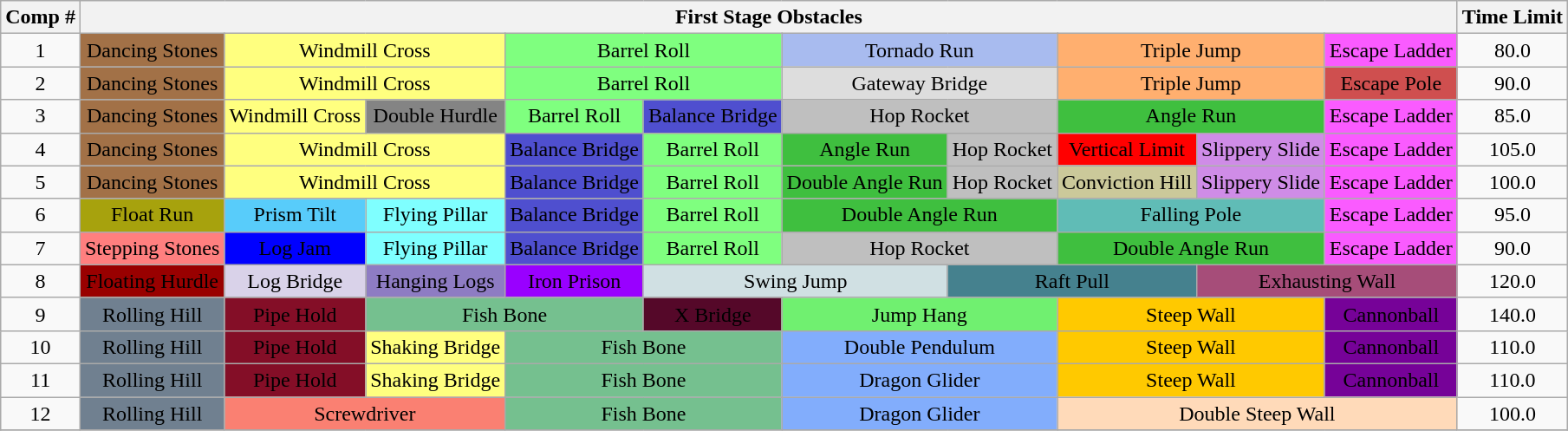<table class="wikitable">
<tr>
<th>Comp #</th>
<th colspan="10">First Stage Obstacles</th>
<th>Time Limit</th>
</tr>
<tr>
<td align="center">1</td>
<td colspan="1" align="center" style="background-color: #A27147;">Dancing Stones</td>
<td colspan="2" align="center" style="background-color: #ffff7f;">Windmill Cross</td>
<td colspan="2" align="center" style="background-color: #7FFF7F;">Barrel Roll</td>
<td colspan="2" align="center" style="background-color: #a8bbef;">Tornado Run</td>
<td colspan="2" align="center" style="background-color: #ffaf6f;">Triple Jump</td>
<td colspan="1" align="center" style="background-color: #fa5bff;">Escape Ladder</td>
<td align="center">80.0</td>
</tr>
<tr>
<td align="center">2</td>
<td colspan="1" align="center" style="background-color: #A27147;">Dancing Stones</td>
<td colspan="2" align="center" style="background-color: #ffff7f;">Windmill Cross</td>
<td colspan="2" align="center" style="background-color: #7FFF7F;">Barrel Roll</td>
<td colspan="2" align="center" style="background-color: #dddddd;">Gateway Bridge</td>
<td colspan="2" align="center" style="background-color: #ffaf6f;">Triple Jump</td>
<td colspan="1" align="center" style="background-color: #cf4f4f;">Escape Pole</td>
<td align="center">90.0</td>
</tr>
<tr>
<td align="center">3</td>
<td colspan="1" align="center" style="background-color: #A27147;">Dancing Stones</td>
<td colspan="1" align="center" style="background-color: #ffff7f;">Windmill Cross</td>
<td colspan="1" align="center" style="background-color: #848484;">Double Hurdle</td>
<td colspan="1" align="center" style="background-color: #7FFF7F;">Barrel Roll</td>
<td colspan="1" align="center" style="background-color: #4f4fcf;">Balance Bridge</td>
<td colspan="2" align="center" style="background-color: #bfbfbf;">Hop Rocket</td>
<td colspan="2" align="center" style="background-color: #3fbf3f;">Angle Run</td>
<td colspan="1" align="center" style="background-color: #fa5bff;">Escape Ladder</td>
<td align="center">85.0</td>
</tr>
<tr>
<td align="center">4</td>
<td colspan="1" align="center" style="background-color: #A27147;">Dancing Stones</td>
<td colspan="2" align="center" style="background-color: #ffff7f;">Windmill Cross</td>
<td colspan="1" align="center" style="background-color: #4f4fcf;">Balance Bridge</td>
<td colspan="1" align="center" style="background-color: #7FFF7F;">Barrel Roll</td>
<td colspan="1" align="center" style="background-color: #3fbf3f;">Angle Run</td>
<td colspan="1" align="center" style="background-color: #bfbfbf;">Hop Rocket</td>
<td colspan="1" align="center" style="background-color: #FF0000;">Vertical Limit</td>
<td colspan="1" align="center" style="background-color: #cf8ce7;">Slippery Slide</td>
<td colspan="1" align="center" style="background-color: #fa5bff;">Escape Ladder</td>
<td align="center">105.0</td>
</tr>
<tr>
<td align="center">5</td>
<td colspan="1" align="center" style="background-color: #A27147;">Dancing Stones</td>
<td colspan="2" align="center" style="background-color: #ffff7f;">Windmill Cross</td>
<td colspan="1" align="center" style="background-color: #4f4fcf;">Balance Bridge</td>
<td colspan="1" align="center" style="background-color: #7FFF7F;">Barrel Roll</td>
<td colspan="1" align="center" style="background-color: #3fbf3f;">Double Angle Run</td>
<td colspan="1" align="center" style="background-color: #bfbfbf;">Hop Rocket</td>
<td colspan="1" align="center" style="background-color: #cbc99a;">Conviction Hill</td>
<td colspan="1" align="center" style="background-color: #cf8ce7;">Slippery Slide</td>
<td colspan="1" align="center" style="background-color: #fa5bff;">Escape Ladder</td>
<td align="center">100.0</td>
</tr>
<tr>
<td align="center">6</td>
<td colspan="1" align="center" style="background-color: #a7a20d;">Float Run</td>
<td colspan="1" align="center" style="background-color: #58cCFA;">Prism Tilt</td>
<td colspan="1" align="center" style="background-color: #7fffff;">Flying Pillar</td>
<td colspan="1" align="center" style="background-color: #4f4fcf;">Balance Bridge</td>
<td colspan="1" align="center" style="background-color: #7FFF7F;">Barrel Roll</td>
<td colspan="2" align="center" style="background-color: #3fbf3f;">Double Angle Run</td>
<td colspan="2" align="center" style="background-color: #60bcb6;">Falling Pole</td>
<td colspan="1" align="center" style="background-color: #fa5bff;">Escape Ladder</td>
<td align="center">95.0</td>
</tr>
<tr>
<td align="center">7</td>
<td colspan="1" align="center" style="background-color: #FF7F7F;">Stepping Stones</td>
<td colspan="1" align="center" style="background-color: #0000ff;">Log Jam</td>
<td colspan="1" align="center" style="background-color: #7fffff;">Flying Pillar</td>
<td colspan="1" align="center" style="background-color: #4f4fcf;">Balance Bridge</td>
<td colspan="1" align="center" style="background-color: #7FFF7F;">Barrel Roll</td>
<td colspan="2" align="center" style="background-color: #BFBFBF;">Hop Rocket</td>
<td colspan="2" align="center" style="background-color: #3fbf3f;">Double Angle Run</td>
<td colspan="1" align="center" style="background-color: #fa5bff;">Escape Ladder</td>
<td align="center">90.0</td>
</tr>
<tr>
<td align="center">8</td>
<td colspan="1" align="center" style="background-color: #990000;">Floating Hurdle</td>
<td colspan="1" align="center" style="background-color: #D9D2E9;">Log Bridge</td>
<td colspan="1" align="center" style="background-color: #8E7CC3;">Hanging Logs</td>
<td colspan="1" align="center" style="background-color: #9900FF;">Iron Prison</td>
<td colspan="2" align="center" style="background-color: #D0E0E3;">Swing Jump</td>
<td colspan="2" align="center" style="background-color: #45818E;">Raft Pull</td>
<td colspan="2" align="center" style="background-color: #A64D79;">Exhausting Wall</td>
<td align="center">120.0</td>
</tr>
<tr>
<td align="center">9</td>
<td colspan="1" align="center" style="background-color: #708090;">Rolling Hill</td>
<td colspan="1" align="center" style="background-color: #840E27;">Pipe Hold</td>
<td colspan="2" align="center" style="background-color: #75C08F;">Fish Bone</td>
<td colspan="1" align="center" style="background-color: #550829;">X Bridge</td>
<td colspan="2" align="center" style="background-color: #70F070;">Jump Hang</td>
<td colspan="2" align="center" style="background-color: #FFC900;">Steep Wall</td>
<td colspan="1" align="center" style="background-color: #760298;">Cannonball</td>
<td align="center">140.0</td>
</tr>
<tr>
<td align="center">10</td>
<td colspan="1" align="center" style="background-color: #708090;">Rolling Hill</td>
<td colspan="1" align="center" style="background-color: #840E27;">Pipe Hold</td>
<td colspan="1" align="center" style="background-color: #FFFF7F;">Shaking Bridge</td>
<td colspan="2" align="center" style="background-color: #75C08F;">Fish Bone</td>
<td colspan="2" align="center" style="background-color: #82ADFC;">Double Pendulum</td>
<td colspan="2" align="center" style="background-color: #FFC900;">Steep Wall</td>
<td colspan="1" align="center" style="background-color: #760298;">Cannonball</td>
<td align="center">110.0</td>
</tr>
<tr>
<td align="center">11</td>
<td colspan= "1" align="center" style="background-color:#708090;">Rolling Hill</td>
<td colspan="1" align="center" style="background-color:#840E27;">Pipe Hold</td>
<td colspan="1" align="center" style="background-color:#FFFF7F;">Shaking Bridge</td>
<td colspan= "2" align="center" style="background-color:#75C08F;">Fish Bone</td>
<td colspan= "2" align="center" style="background-color:#82ADFC;">Dragon Glider</td>
<td colspan= "2" align="center" style="background-color:#FFC900;">Steep Wall</td>
<td colspan= "1" align="center" style= "background-color:#760298;">Cannonball</td>
<td align="center">110.0</td>
</tr>
<tr>
<td align="center">12</td>
<td colspan= "1" align="center" style="background-color:#708090;">Rolling Hill</td>
<td colspan="2" align="center" style="background-color:#fa8072;">Screwdriver</td>
<td colspan="2" align="center" style="background-color:#75C08F;">Fish Bone</td>
<td colspan="2" align="center" style="background-color:#82ADFC;">Dragon Glider</td>
<td colspan="3" align="center" style= "background-color:#ffdab9;">Double Steep Wall</td>
<td align="center">100.0</td>
</tr>
<tr>
</tr>
</table>
